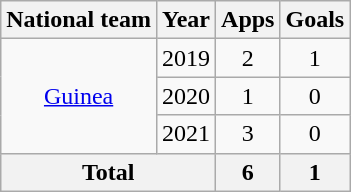<table class="wikitable" style="text-align: center;">
<tr>
<th>National team</th>
<th>Year</th>
<th>Apps</th>
<th>Goals</th>
</tr>
<tr>
<td rowspan="3"><a href='#'>Guinea</a></td>
<td>2019</td>
<td>2</td>
<td>1</td>
</tr>
<tr>
<td>2020</td>
<td>1</td>
<td>0</td>
</tr>
<tr>
<td>2021</td>
<td>3</td>
<td>0</td>
</tr>
<tr>
<th colspan="2">Total</th>
<th>6</th>
<th>1</th>
</tr>
</table>
